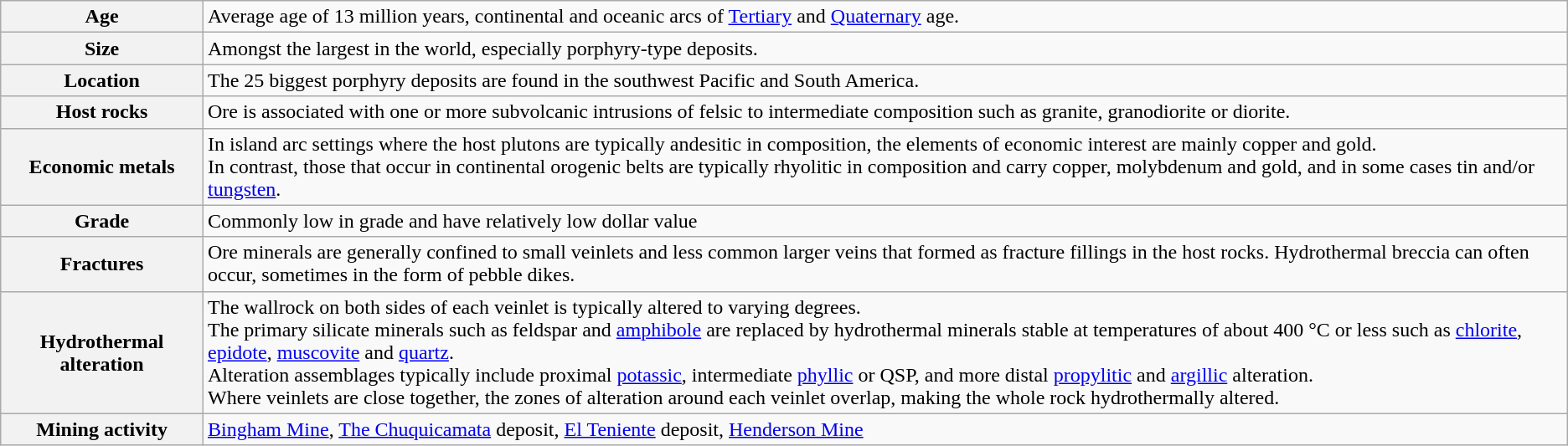<table class="wikitable">
<tr>
<th>Age</th>
<td>Average age of 13 million years, continental and oceanic arcs of <a href='#'>Tertiary</a> and <a href='#'>Quaternary</a> age.</td>
</tr>
<tr>
<th>Size</th>
<td>Amongst the largest in the world, especially porphyry-type deposits.</td>
</tr>
<tr>
<th>Location</th>
<td>The 25 biggest porphyry deposits are found in the southwest Pacific and South America.</td>
</tr>
<tr>
<th>Host rocks</th>
<td>Ore is associated with one or more subvolcanic intrusions of felsic to intermediate composition such as granite, granodiorite or diorite.</td>
</tr>
<tr>
<th>Economic metals</th>
<td>In island arc settings where the host plutons are typically andesitic in composition, the elements of economic interest are mainly copper and gold.<br>In contrast, those that occur in continental orogenic belts are typically rhyolitic in composition and carry copper, molybdenum and gold, and in some cases tin and/or <a href='#'>tungsten</a>.</td>
</tr>
<tr>
<th>Grade</th>
<td>Commonly low in grade and have relatively low dollar value</td>
</tr>
<tr>
<th>Fractures</th>
<td>Ore minerals are generally confined to small veinlets and less common larger veins that formed as fracture fillings in the host rocks. Hydrothermal breccia can often occur, sometimes in the form of pebble dikes.</td>
</tr>
<tr>
<th>Hydrothermal alteration</th>
<td>The wallrock on both sides of each veinlet is typically altered to varying degrees.<br>The primary silicate minerals such as feldspar and <a href='#'>amphibole</a> are replaced by hydrothermal minerals stable at temperatures of about 400 °C or less such as <a href='#'>chlorite</a>, <a href='#'>epidote</a>, <a href='#'>muscovite</a> and <a href='#'>quartz</a>.<br>Alteration assemblages typically include proximal <a href='#'>potassic</a>, intermediate <a href='#'>phyllic</a> or QSP, and more distal <a href='#'>propylitic</a> and <a href='#'>argillic</a> alteration.<br>Where veinlets are close together, the zones of alteration around each veinlet overlap, making the whole rock hydrothermally altered.</td>
</tr>
<tr>
<th>Mining activity</th>
<td><a href='#'>Bingham Mine</a>, <a href='#'>The Chuquicamata</a> deposit, <a href='#'>El Teniente</a> deposit, <a href='#'>Henderson Mine</a></td>
</tr>
</table>
